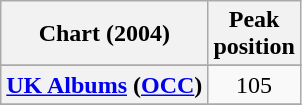<table class="wikitable sortable plainrowheaders">
<tr>
<th scope="col">Chart (2004)</th>
<th scope="col">Peak<br>position</th>
</tr>
<tr>
</tr>
<tr>
<th scope="row"><a href='#'>UK Albums</a> (<a href='#'>OCC</a>)</th>
<td align="center">105</td>
</tr>
<tr>
</tr>
</table>
